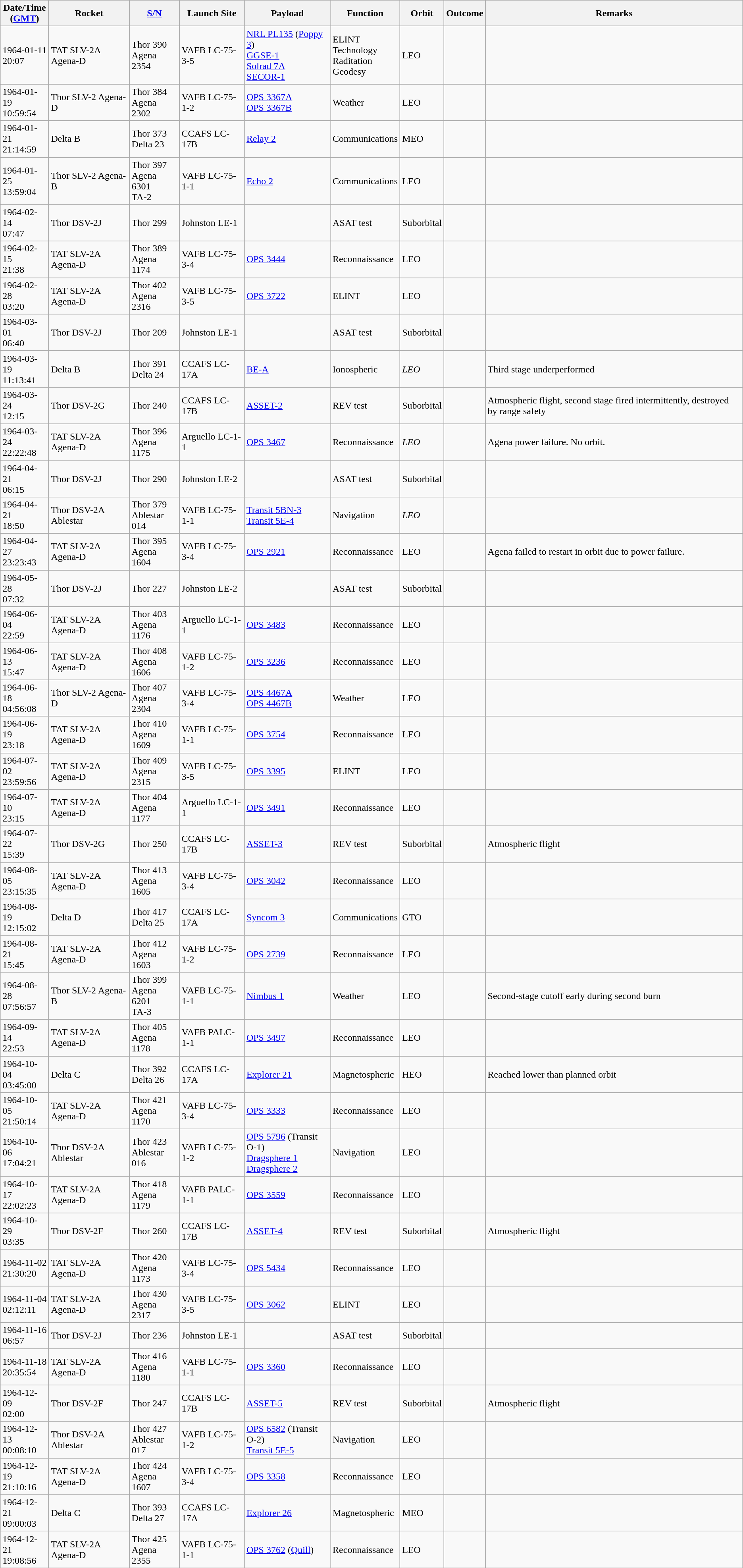<table class="wikitable sortable" style="margin: 1em 1em 1em 0" ;>
<tr>
<th>Date/Time<br>(<a href='#'>GMT</a>)</th>
<th>Rocket</th>
<th><a href='#'>S/N</a></th>
<th>Launch Site</th>
<th>Payload</th>
<th>Function</th>
<th>Orbit</th>
<th>Outcome</th>
<th>Remarks</th>
</tr>
<tr>
<td>1964-01-11<br>20:07</td>
<td>TAT SLV-2A Agena-D</td>
<td>Thor 390<br>Agena 2354</td>
<td>VAFB LC-75-3-5</td>
<td><a href='#'>NRL PL135</a> (<a href='#'>Poppy 3</a>)<br><a href='#'>GGSE-1</a><br><a href='#'>Solrad 7A</a><br><a href='#'>SECOR-1</a></td>
<td>ELINT<br>Technology<br>Raditation<br>Geodesy</td>
<td>LEO</td>
<td></td>
<td></td>
</tr>
<tr>
<td>1964-01-19<br>10:59:54</td>
<td>Thor SLV-2 Agena-D</td>
<td>Thor 384<br>Agena 2302</td>
<td>VAFB LC-75-1-2</td>
<td><a href='#'>OPS 3367A</a><br><a href='#'>OPS 3367B</a></td>
<td>Weather</td>
<td>LEO</td>
<td></td>
<td></td>
</tr>
<tr>
<td>1964-01-21<br>21:14:59</td>
<td>Delta B</td>
<td>Thor 373<br>Delta 23</td>
<td>CCAFS LC-17B</td>
<td><a href='#'>Relay 2</a></td>
<td>Communications</td>
<td>MEO</td>
<td></td>
<td></td>
</tr>
<tr>
<td>1964-01-25<br>13:59:04</td>
<td>Thor SLV-2 Agena-B</td>
<td>Thor 397<br>Agena 6301<br>TA-2</td>
<td>VAFB LC-75-1-1</td>
<td><a href='#'>Echo 2</a></td>
<td>Communications</td>
<td>LEO</td>
<td></td>
<td></td>
</tr>
<tr>
<td>1964-02-14<br>07:47</td>
<td>Thor DSV-2J</td>
<td>Thor 299</td>
<td>Johnston LE-1</td>
<td></td>
<td>ASAT test</td>
<td>Suborbital</td>
<td></td>
<td></td>
</tr>
<tr>
<td>1964-02-15<br>21:38</td>
<td>TAT SLV-2A Agena-D</td>
<td>Thor 389<br>Agena 1174</td>
<td>VAFB LC-75-3-4</td>
<td><a href='#'>OPS 3444</a></td>
<td>Reconnaissance</td>
<td>LEO</td>
<td></td>
<td></td>
</tr>
<tr>
<td>1964-02-28<br>03:20</td>
<td>TAT SLV-2A Agena-D</td>
<td>Thor 402<br>Agena 2316</td>
<td>VAFB LC-75-3-5</td>
<td><a href='#'>OPS 3722</a></td>
<td>ELINT</td>
<td>LEO</td>
<td></td>
<td></td>
</tr>
<tr>
<td>1964-03-01<br>06:40</td>
<td>Thor DSV-2J</td>
<td>Thor 209</td>
<td>Johnston LE-1</td>
<td></td>
<td>ASAT test</td>
<td>Suborbital</td>
<td></td>
<td></td>
</tr>
<tr>
<td>1964-03-19<br>11:13:41</td>
<td>Delta B</td>
<td>Thor 391<br>Delta 24</td>
<td>CCAFS LC-17A</td>
<td><a href='#'>BE-A</a></td>
<td>Ionospheric</td>
<td><em>LEO</em></td>
<td></td>
<td>Third stage underperformed</td>
</tr>
<tr>
<td>1964-03-24<br>12:15</td>
<td>Thor DSV-2G</td>
<td>Thor 240</td>
<td>CCAFS LC-17B</td>
<td><a href='#'>ASSET-2</a></td>
<td>REV test</td>
<td>Suborbital</td>
<td></td>
<td>Atmospheric flight, second stage fired intermittently, destroyed by range safety</td>
</tr>
<tr>
<td>1964-03-24<br>22:22:48</td>
<td>TAT SLV-2A Agena-D</td>
<td>Thor 396<br>Agena 1175</td>
<td>Arguello LC-1-1</td>
<td><a href='#'>OPS 3467</a></td>
<td>Reconnaissance</td>
<td><em>LEO</em></td>
<td></td>
<td>Agena power failure. No orbit.</td>
</tr>
<tr>
<td>1964-04-21<br>06:15</td>
<td>Thor DSV-2J</td>
<td>Thor 290</td>
<td>Johnston LE-2</td>
<td></td>
<td>ASAT test</td>
<td>Suborbital</td>
<td></td>
<td></td>
</tr>
<tr>
<td>1964-04-21<br>18:50</td>
<td>Thor DSV-2A Ablestar</td>
<td>Thor 379<br>Ablestar 014</td>
<td>VAFB LC-75-1-1</td>
<td><a href='#'>Transit 5BN-3</a><br><a href='#'>Transit 5E-4</a></td>
<td>Navigation</td>
<td><em>LEO</em></td>
<td></td>
<td></td>
</tr>
<tr>
<td>1964-04-27<br>23:23:43</td>
<td>TAT SLV-2A Agena-D</td>
<td>Thor 395<br>Agena 1604</td>
<td>VAFB LC-75-3-4</td>
<td><a href='#'>OPS 2921</a></td>
<td>Reconnaissance</td>
<td>LEO</td>
<td></td>
<td>Agena failed to restart in orbit due to power failure.</td>
</tr>
<tr>
<td>1964-05-28<br>07:32</td>
<td>Thor DSV-2J</td>
<td>Thor 227</td>
<td>Johnston LE-2</td>
<td></td>
<td>ASAT test</td>
<td>Suborbital</td>
<td></td>
<td></td>
</tr>
<tr>
<td>1964-06-04<br>22:59</td>
<td>TAT SLV-2A Agena-D</td>
<td>Thor 403<br>Agena 1176</td>
<td>Arguello LC-1-1</td>
<td><a href='#'>OPS 3483</a></td>
<td>Reconnaissance</td>
<td>LEO</td>
<td></td>
<td></td>
</tr>
<tr>
<td>1964-06-13<br>15:47</td>
<td>TAT SLV-2A Agena-D</td>
<td>Thor 408<br>Agena 1606</td>
<td>VAFB LC-75-1-2</td>
<td><a href='#'>OPS 3236</a></td>
<td>Reconnaissance</td>
<td>LEO</td>
<td></td>
<td></td>
</tr>
<tr>
<td>1964-06-18<br>04:56:08</td>
<td>Thor SLV-2 Agena-D</td>
<td>Thor 407<br>Agena 2304</td>
<td>VAFB LC-75-3-4</td>
<td><a href='#'>OPS 4467A</a><br><a href='#'>OPS 4467B</a></td>
<td>Weather</td>
<td>LEO</td>
<td></td>
<td></td>
</tr>
<tr>
<td>1964-06-19<br>23:18</td>
<td>TAT SLV-2A Agena-D</td>
<td>Thor 410<br>Agena 1609</td>
<td>VAFB LC-75-1-1</td>
<td><a href='#'>OPS 3754</a></td>
<td>Reconnaissance</td>
<td>LEO</td>
<td></td>
<td></td>
</tr>
<tr>
<td>1964-07-02<br>23:59:56</td>
<td>TAT SLV-2A Agena-D</td>
<td>Thor 409<br>Agena 2315</td>
<td>VAFB LC-75-3-5</td>
<td><a href='#'>OPS 3395</a></td>
<td>ELINT</td>
<td>LEO</td>
<td></td>
<td></td>
</tr>
<tr>
<td>1964-07-10<br>23:15</td>
<td>TAT SLV-2A Agena-D</td>
<td>Thor 404<br>Agena 1177</td>
<td>Arguello LC-1-1</td>
<td><a href='#'>OPS 3491</a></td>
<td>Reconnaissance</td>
<td>LEO</td>
<td></td>
<td></td>
</tr>
<tr>
<td>1964-07-22<br>15:39</td>
<td>Thor DSV-2G</td>
<td>Thor 250</td>
<td>CCAFS LC-17B</td>
<td><a href='#'>ASSET-3</a></td>
<td>REV test</td>
<td>Suborbital</td>
<td></td>
<td>Atmospheric flight</td>
</tr>
<tr>
<td>1964-08-05<br>23:15:35</td>
<td>TAT SLV-2A Agena-D</td>
<td>Thor 413<br>Agena 1605</td>
<td>VAFB LC-75-3-4</td>
<td><a href='#'>OPS 3042</a></td>
<td>Reconnaissance</td>
<td>LEO</td>
<td></td>
<td></td>
</tr>
<tr>
<td>1964-08-19<br>12:15:02</td>
<td>Delta D</td>
<td>Thor 417<br>Delta 25</td>
<td>CCAFS LC-17A</td>
<td><a href='#'>Syncom 3</a></td>
<td>Communications</td>
<td>GTO</td>
<td></td>
<td></td>
</tr>
<tr>
<td>1964-08-21<br>15:45</td>
<td>TAT SLV-2A Agena-D</td>
<td>Thor 412<br>Agena 1603</td>
<td>VAFB LC-75-1-2</td>
<td><a href='#'>OPS 2739</a></td>
<td>Reconnaissance</td>
<td>LEO</td>
<td></td>
<td></td>
</tr>
<tr>
<td>1964-08-28<br>07:56:57</td>
<td>Thor SLV-2 Agena-B</td>
<td>Thor 399<br>Agena 6201<br>TA-3</td>
<td>VAFB LC-75-1-1</td>
<td><a href='#'>Nimbus 1</a></td>
<td>Weather</td>
<td>LEO</td>
<td></td>
<td>Second-stage cutoff early during second burn</td>
</tr>
<tr>
<td>1964-09-14<br>22:53</td>
<td>TAT SLV-2A Agena-D</td>
<td>Thor 405<br>Agena 1178</td>
<td>VAFB PALC-1-1</td>
<td><a href='#'>OPS 3497</a></td>
<td>Reconnaissance</td>
<td>LEO</td>
<td></td>
<td></td>
</tr>
<tr>
<td>1964-10-04<br>03:45:00</td>
<td>Delta C</td>
<td>Thor 392<br>Delta 26</td>
<td>CCAFS LC-17A</td>
<td><a href='#'>Explorer 21</a></td>
<td>Magnetospheric</td>
<td>HEO</td>
<td></td>
<td>Reached lower than planned orbit</td>
</tr>
<tr>
<td>1964-10-05<br>21:50:14</td>
<td>TAT SLV-2A Agena-D</td>
<td>Thor 421<br>Agena 1170</td>
<td>VAFB LC-75-3-4</td>
<td><a href='#'>OPS 3333</a></td>
<td>Reconnaissance</td>
<td>LEO</td>
<td></td>
<td></td>
</tr>
<tr>
<td>1964-10-06<br>17:04:21</td>
<td>Thor DSV-2A Ablestar</td>
<td>Thor 423<br>Ablestar 016</td>
<td>VAFB LC-75-1-2</td>
<td><a href='#'>OPS 5796</a> (Transit O-1)<br><a href='#'>Dragsphere 1</a><br><a href='#'>Dragsphere 2</a></td>
<td>Navigation</td>
<td>LEO</td>
<td></td>
<td></td>
</tr>
<tr>
<td>1964-10-17<br>22:02:23</td>
<td>TAT SLV-2A Agena-D</td>
<td>Thor 418<br>Agena 1179</td>
<td>VAFB PALC-1-1</td>
<td><a href='#'>OPS 3559</a></td>
<td>Reconnaissance</td>
<td>LEO</td>
<td></td>
<td></td>
</tr>
<tr>
<td>1964-10-29<br>03:35</td>
<td>Thor DSV-2F</td>
<td>Thor 260</td>
<td>CCAFS LC-17B</td>
<td><a href='#'>ASSET-4</a></td>
<td>REV test</td>
<td>Suborbital</td>
<td></td>
<td>Atmospheric flight</td>
</tr>
<tr>
<td>1964-11-02<br>21:30:20</td>
<td>TAT SLV-2A Agena-D</td>
<td>Thor 420<br>Agena 1173</td>
<td>VAFB LC-75-3-4</td>
<td><a href='#'>OPS 5434</a></td>
<td>Reconnaissance</td>
<td>LEO</td>
<td></td>
<td></td>
</tr>
<tr>
<td>1964-11-04<br>02:12:11</td>
<td>TAT SLV-2A Agena-D</td>
<td>Thor 430<br>Agena 2317</td>
<td>VAFB LC-75-3-5</td>
<td><a href='#'>OPS 3062</a></td>
<td>ELINT</td>
<td>LEO</td>
<td></td>
<td></td>
</tr>
<tr>
<td>1964-11-16<br>06:57</td>
<td>Thor DSV-2J</td>
<td>Thor 236</td>
<td>Johnston LE-1</td>
<td></td>
<td>ASAT test</td>
<td>Suborbital</td>
<td></td>
<td></td>
</tr>
<tr>
<td>1964-11-18<br>20:35:54</td>
<td>TAT SLV-2A Agena-D</td>
<td>Thor 416<br>Agena 1180</td>
<td>VAFB LC-75-1-1</td>
<td><a href='#'>OPS 3360</a></td>
<td>Reconnaissance</td>
<td>LEO</td>
<td></td>
<td></td>
</tr>
<tr>
<td>1964-12-09<br>02:00</td>
<td>Thor DSV-2F</td>
<td>Thor 247</td>
<td>CCAFS LC-17B</td>
<td><a href='#'>ASSET-5</a></td>
<td>REV test</td>
<td>Suborbital</td>
<td></td>
<td>Atmospheric flight</td>
</tr>
<tr>
<td>1964-12-13<br>00:08:10</td>
<td>Thor DSV-2A Ablestar</td>
<td>Thor 427<br>Ablestar 017</td>
<td>VAFB LC-75-1-2</td>
<td><a href='#'>OPS 6582</a> (Transit O-2)<br><a href='#'>Transit 5E-5</a></td>
<td>Navigation</td>
<td>LEO</td>
<td></td>
<td></td>
</tr>
<tr>
<td>1964-12-19<br>21:10:16</td>
<td>TAT SLV-2A Agena-D</td>
<td>Thor 424<br>Agena 1607</td>
<td>VAFB LC-75-3-4</td>
<td><a href='#'>OPS 3358</a></td>
<td>Reconnaissance</td>
<td>LEO</td>
<td></td>
<td></td>
</tr>
<tr>
<td>1964-12-21<br>09:00:03</td>
<td>Delta C</td>
<td>Thor 393<br>Delta 27</td>
<td>CCAFS LC-17A</td>
<td><a href='#'>Explorer 26</a></td>
<td>Magnetospheric</td>
<td>MEO</td>
<td></td>
<td></td>
</tr>
<tr>
<td>1964-12-21<br>19:08:56</td>
<td>TAT SLV-2A Agena-D</td>
<td>Thor 425<br>Agena 2355</td>
<td>VAFB LC-75-1-1</td>
<td><a href='#'>OPS 3762</a> (<a href='#'>Quill</a>)</td>
<td>Reconnaissance</td>
<td>LEO</td>
<td></td>
<td></td>
</tr>
<tr>
</tr>
</table>
